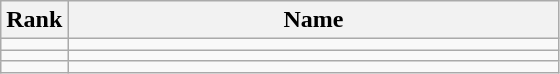<table class="wikitable">
<tr>
<th>Rank</th>
<th style="width: 20em">Name</th>
</tr>
<tr>
<td align="center"></td>
<td></td>
</tr>
<tr>
<td align="center"></td>
<td></td>
</tr>
<tr>
<td align="center"></td>
<td></td>
</tr>
</table>
